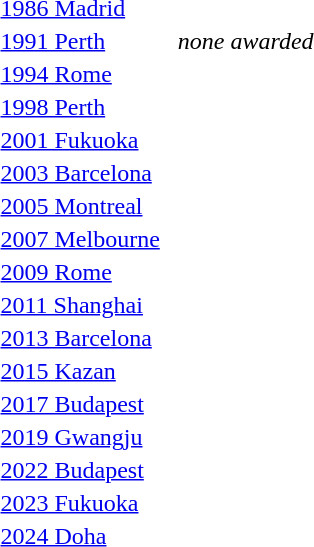<table>
<tr>
<td><a href='#'>1986 Madrid</a></td>
<td></td>
<td></td>
<td></td>
</tr>
<tr>
<td rowspan=2><a href='#'>1991 Perth</a></td>
<td rowspan=2></td>
<td></td>
<td rowspan=2><em>none awarded</em></td>
</tr>
<tr>
<td></td>
</tr>
<tr>
<td><a href='#'>1994 Rome</a></td>
<td></td>
<td></td>
<td></td>
</tr>
<tr>
<td><a href='#'>1998 Perth</a></td>
<td></td>
<td></td>
<td></td>
</tr>
<tr>
<td><a href='#'>2001 Fukuoka</a></td>
<td></td>
<td></td>
<td></td>
</tr>
<tr>
<td><a href='#'>2003 Barcelona</a></td>
<td></td>
<td></td>
<td></td>
</tr>
<tr>
<td><a href='#'>2005 Montreal</a></td>
<td></td>
<td></td>
<td></td>
</tr>
<tr>
<td><a href='#'>2007 Melbourne</a></td>
<td></td>
<td></td>
<td></td>
</tr>
<tr>
<td rowspan=2><a href='#'>2009 Rome</a></td>
<td rowspan=2></td>
<td rowspan=2></td>
<td></td>
</tr>
<tr>
<td></td>
</tr>
<tr>
<td><a href='#'>2011 Shanghai</a></td>
<td></td>
<td></td>
<td></td>
</tr>
<tr>
<td><a href='#'>2013 Barcelona</a></td>
<td></td>
<td></td>
<td></td>
</tr>
<tr>
<td><a href='#'>2015 Kazan</a></td>
<td></td>
<td></td>
<td></td>
</tr>
<tr>
<td><a href='#'>2017 Budapest</a></td>
<td></td>
<td></td>
<td></td>
</tr>
<tr>
<td><a href='#'>2019 Gwangju</a></td>
<td></td>
<td></td>
<td></td>
</tr>
<tr>
<td rowspan=2><a href='#'>2022 Budapest</a></td>
<td rowspan=2></td>
<td rowspan=2></td>
<td></td>
</tr>
<tr>
<td></td>
</tr>
<tr>
<td><a href='#'>2023 Fukuoka</a></td>
<td></td>
<td></td>
<td></td>
</tr>
<tr>
<td><a href='#'>2024 Doha</a></td>
<td></td>
<td></td>
<td></td>
</tr>
</table>
